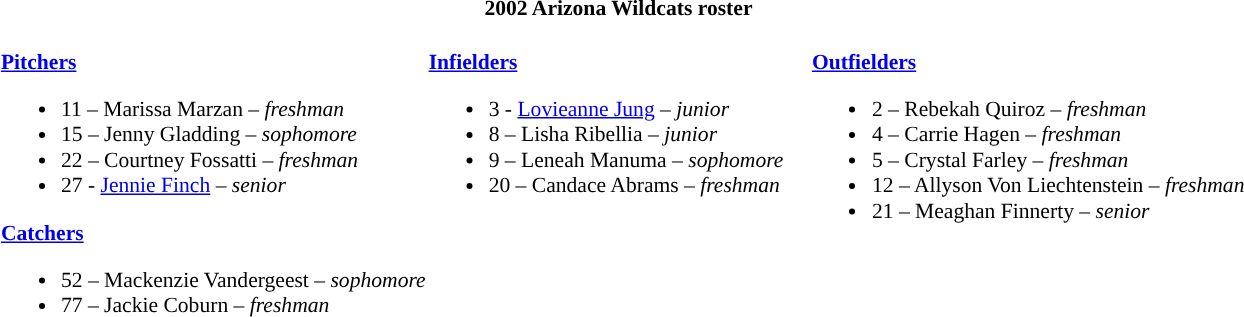<table class="toccolours" style="border-collapse:collapse; font-size:90%;">
<tr>
<th colspan=9>2002 Arizona Wildcats roster</th>
</tr>
<tr>
<td width="03"> </td>
<td valign="top"><br><strong><a href='#'>Pitchers</a></strong><ul><li>11 – Marissa Marzan – <em>freshman</em></li><li>15 – Jenny Gladding – <em>sophomore</em></li><li>22 – Courtney Fossatti – <em>freshman</em></li><li>27 - <a href='#'>Jennie Finch</a> – <em>senior</em></li></ul><strong><a href='#'>Catchers</a></strong><ul><li>52 – Mackenzie Vandergeest – <em>sophomore</em></li><li>77 – Jackie Coburn – <em>freshman</em></li></ul></td>
<td valign="top"><br><strong><a href='#'>Infielders</a></strong><ul><li>3 - <a href='#'>Lovieanne Jung</a> – <em>junior</em></li><li>8 – Lisha Ribellia – <em>junior</em></li><li>9 – Leneah Manuma – <em>sophomore</em></li><li>20 – Candace Abrams – <em>freshman</em></li></ul></td>
<td width="15"> </td>
<td valign="top"><br><strong><a href='#'>Outfielders</a></strong><ul><li>2 – Rebekah Quiroz – <em>freshman</em></li><li>4 – Carrie Hagen – <em>freshman</em></li><li>5 – Crystal Farley – <em>freshman</em></li><li>12 – Allyson Von Liechtenstein – <em>freshman</em></li><li>21 – Meaghan Finnerty – <em>senior</em></li></ul></td>
</tr>
</table>
